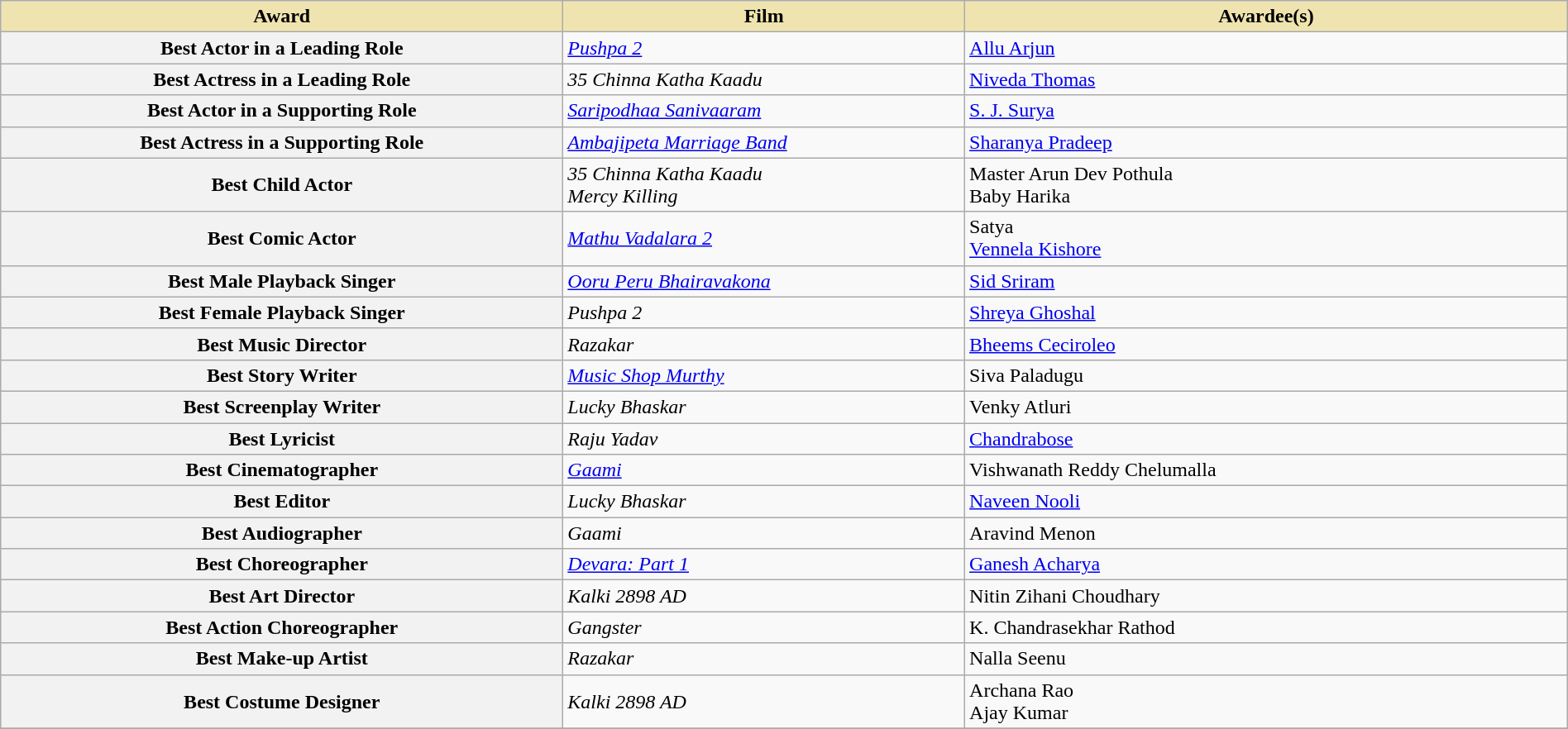<table class="wikitable plainrowheaders" style="width:100%;">
<tr>
<th style="background-color:#EFE4B0;width:28%;">Award</th>
<th style="background-color:#EFE4B0;width:20%;">Film</th>
<th style="background-color:#EFE4B0;width:30%;">Awardee(s)</th>
</tr>
<tr>
<th scope="row">Best Actor in a Leading Role</th>
<td><em><a href='#'>Pushpa 2</a></em></td>
<td><a href='#'>Allu Arjun</a></td>
</tr>
<tr>
<th scope="row">Best Actress in a Leading Role</th>
<td><em>35 Chinna Katha Kaadu</em></td>
<td><a href='#'>Niveda Thomas</a></td>
</tr>
<tr>
<th scope="row">Best Actor in a Supporting Role</th>
<td><em><a href='#'>Saripodhaa Sanivaaram</a></em></td>
<td><a href='#'>S. J. Surya</a></td>
</tr>
<tr>
<th scope="row">Best Actress in a Supporting Role</th>
<td><em><a href='#'>Ambajipeta Marriage Band</a></em></td>
<td><a href='#'>Sharanya Pradeep</a></td>
</tr>
<tr>
<th scope="row">Best Child Actor</th>
<td><em>35 Chinna Katha Kaadu</em><br><em>Mercy Killing</em></td>
<td>Master Arun Dev Pothula<br>Baby Harika</td>
</tr>
<tr>
<th scope="row">Best Comic Actor</th>
<td><em><a href='#'>Mathu Vadalara 2</a></em></td>
<td>Satya<br><a href='#'>Vennela Kishore</a></td>
</tr>
<tr>
<th scope="row">Best Male Playback Singer</th>
<td><em><a href='#'>Ooru Peru Bhairavakona</a></em></td>
<td><a href='#'>Sid Sriram</a></td>
</tr>
<tr>
<th scope="row">Best Female Playback Singer</th>
<td><em>Pushpa 2</em></td>
<td><a href='#'>Shreya Ghoshal</a></td>
</tr>
<tr>
<th scope="row">Best Music Director</th>
<td><em>Razakar</em></td>
<td><a href='#'>Bheems Ceciroleo</a></td>
</tr>
<tr>
<th scope="row">Best Story Writer</th>
<td><em><a href='#'>Music Shop Murthy</a></em></td>
<td>Siva Paladugu</td>
</tr>
<tr>
<th scope="row">Best Screenplay Writer</th>
<td><em>Lucky Bhaskar</em></td>
<td>Venky Atluri</td>
</tr>
<tr>
<th scope="row">Best Lyricist</th>
<td><em>Raju Yadav</em></td>
<td><a href='#'>Chandrabose</a></td>
</tr>
<tr>
<th scope="row">Best Cinematographer</th>
<td><em><a href='#'>Gaami</a></em></td>
<td>Vishwanath Reddy Chelumalla</td>
</tr>
<tr>
<th scope="row">Best Editor</th>
<td><em>Lucky Bhaskar</em></td>
<td><a href='#'>Naveen Nooli</a></td>
</tr>
<tr>
<th scope="row">Best Audiographer</th>
<td><em>Gaami</em></td>
<td>Aravind Menon</td>
</tr>
<tr>
<th scope="row">Best Choreographer</th>
<td><em><a href='#'>Devara: Part 1</a></em></td>
<td><a href='#'>Ganesh Acharya</a></td>
</tr>
<tr>
<th scope="row">Best Art Director</th>
<td><em>Kalki 2898 AD</em></td>
<td>Nitin Zihani Choudhary</td>
</tr>
<tr>
<th scope="row">Best Action Choreographer</th>
<td><em>Gangster</em></td>
<td>K. Chandrasekhar Rathod</td>
</tr>
<tr>
<th scope="row">Best Make-up Artist</th>
<td><em>Razakar</em></td>
<td>Nalla Seenu</td>
</tr>
<tr>
<th scope="row">Best Costume Designer</th>
<td><em>Kalki 2898 AD</em></td>
<td>Archana Rao<br>Ajay Kumar</td>
</tr>
<tr>
</tr>
</table>
